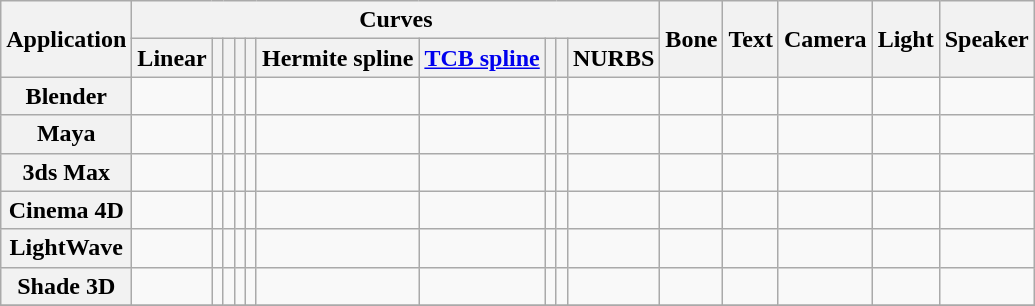<table class="sortable sort-under wikitable" style="text-align: center; ">
<tr>
<th rowspan=2>Application</th>
<th colspan=10>Curves</th>
<th rowspan=2>Bone</th>
<th rowspan=2>Text</th>
<th rowspan=2>Camera</th>
<th rowspan=2>Light</th>
<th rowspan=2>Speaker</th>
</tr>
<tr>
<th>Linear </th>
<th></th>
<th> </th>
<th> </th>
<th> </th>
<th>Hermite spline </th>
<th><a href='#'>TCB spline</a> </th>
<th> </th>
<th></th>
<th>NURBS</th>
</tr>
<tr>
<th>Blender</th>
<td></td>
<td></td>
<td></td>
<td></td>
<td></td>
<td></td>
<td></td>
<td></td>
<td></td>
<td></td>
<td></td>
<td></td>
<td></td>
<td></td>
<td></td>
</tr>
<tr>
<th>Maya</th>
<td></td>
<td></td>
<td></td>
<td></td>
<td></td>
<td></td>
<td></td>
<td></td>
<td></td>
<td></td>
<td></td>
<td></td>
<td></td>
<td></td>
<td></td>
</tr>
<tr>
<th>3ds Max</th>
<td></td>
<td></td>
<td></td>
<td></td>
<td></td>
<td></td>
<td></td>
<td></td>
<td></td>
<td></td>
<td></td>
<td></td>
<td></td>
<td></td>
<td></td>
</tr>
<tr>
<th>Cinema 4D </th>
<td></td>
<td></td>
<td></td>
<td></td>
<td></td>
<td></td>
<td></td>
<td></td>
<td></td>
<td></td>
<td></td>
<td></td>
<td></td>
<td></td>
<td></td>
</tr>
<tr>
<th>LightWave</th>
<td></td>
<td></td>
<td></td>
<td></td>
<td></td>
<td></td>
<td></td>
<td></td>
<td></td>
<td></td>
<td></td>
<td></td>
<td></td>
<td></td>
<td></td>
</tr>
<tr>
<th>Shade 3D</th>
<td></td>
<td></td>
<td></td>
<td></td>
<td></td>
<td></td>
<td></td>
<td></td>
<td></td>
<td></td>
<td></td>
<td></td>
<td></td>
<td></td>
<td></td>
</tr>
<tr>
</tr>
</table>
